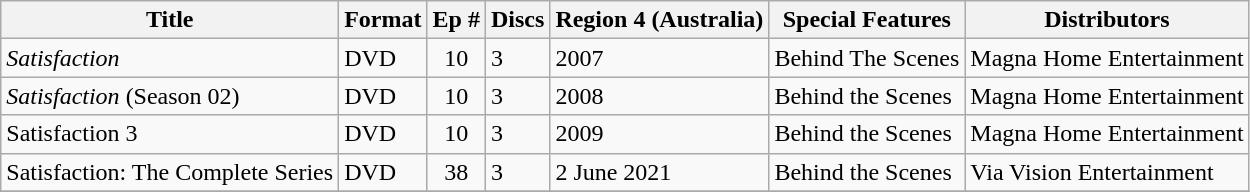<table class="wikitable">
<tr>
<th>Title</th>
<th>Format</th>
<th>Ep #</th>
<th>Discs</th>
<th>Region 4 (Australia)</th>
<th>Special Features</th>
<th>Distributors</th>
</tr>
<tr>
<td><em>Satisfaction</em></td>
<td>DVD</td>
<td style="text-align:center;">10</td>
<td>3</td>
<td>2007</td>
<td>Behind The Scenes</td>
<td>Magna Home Entertainment</td>
</tr>
<tr>
<td><em>Satisfaction</em> (Season 02)</td>
<td>DVD</td>
<td style="text-align:center;">10</td>
<td>3</td>
<td>2008</td>
<td>Behind the Scenes</td>
<td>Magna Home Entertainment</td>
</tr>
<tr>
<td>Satisfaction 3</td>
<td>DVD</td>
<td style="text-align:center;">10</td>
<td>3</td>
<td>2009</td>
<td>Behind the Scenes</td>
<td>Magna Home Entertainment</td>
</tr>
<tr>
<td>Satisfaction: The Complete Series</td>
<td>DVD</td>
<td style="text-align:center;">38</td>
<td>3</td>
<td>2 June 2021</td>
<td>Behind the Scenes</td>
<td>Via Vision Entertainment</td>
</tr>
<tr>
</tr>
</table>
